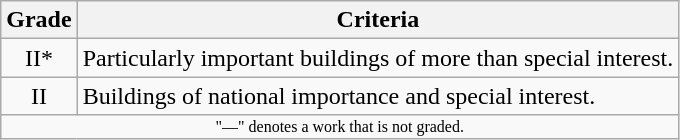<table class="wikitable" border="1">
<tr>
<th>Grade</th>
<th>Criteria</th>
</tr>
<tr>
<td align="center" >II*</td>
<td>Particularly important buildings of more than special interest.</td>
</tr>
<tr>
<td align="center" >II</td>
<td>Buildings of national importance and special interest.</td>
</tr>
<tr>
<td align="center" colspan="14" style="font-size: 8pt">"—" denotes a work that is not graded.</td>
</tr>
</table>
